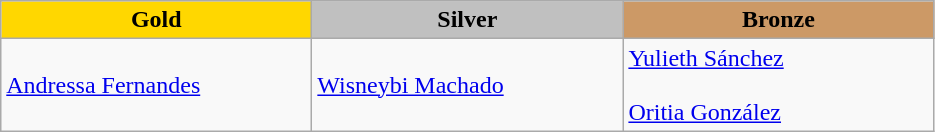<table class="wikitable" style="text-align:left">
<tr align="center">
<td width=200 bgcolor=gold><strong>Gold</strong></td>
<td width=200 bgcolor=silver><strong>Silver</strong></td>
<td width=200 bgcolor=CC9966><strong>Bronze</strong></td>
</tr>
<tr>
<td><a href='#'>Andressa Fernandes</a><br></td>
<td><a href='#'>Wisneybi Machado</a><br></td>
<td><a href='#'>Yulieth Sánchez</a><br><br><a href='#'>Oritia González</a><br></td>
</tr>
</table>
